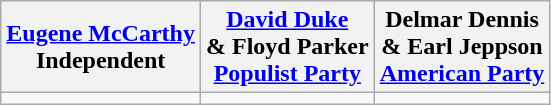<table class="wikitable" style="text-align:center;">
<tr>
<th><a href='#'>Eugene McCarthy</a><br>Independent</th>
<th><a href='#'>David Duke</a><br> & Floyd Parker<br><a href='#'>Populist Party</a></th>
<th>Delmar Dennis<br> & Earl Jeppson<br><a href='#'>American Party</a></th>
</tr>
<tr>
<td></td>
<td></td>
<td></td>
</tr>
</table>
